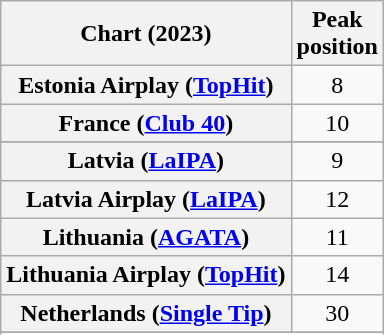<table class="wikitable sortable plainrowheaders" style="text-align:center">
<tr>
<th scope="col">Chart (2023)</th>
<th scope="col">Peak<br>position</th>
</tr>
<tr>
<th scope="row">Estonia Airplay (<a href='#'>TopHit</a>)</th>
<td>8</td>
</tr>
<tr>
<th scope="row">France (<a href='#'>Club 40</a>)</th>
<td>10</td>
</tr>
<tr>
</tr>
<tr>
<th scope="row">Latvia (<a href='#'>LaIPA</a>)</th>
<td>9</td>
</tr>
<tr>
<th scope="row">Latvia Airplay (<a href='#'>LaIPA</a>)</th>
<td>12</td>
</tr>
<tr>
<th scope="row">Lithuania (<a href='#'>AGATA</a>)</th>
<td>11</td>
</tr>
<tr>
<th scope="row">Lithuania Airplay (<a href='#'>TopHit</a>)</th>
<td>14</td>
</tr>
<tr>
<th scope="row">Netherlands (<a href='#'>Single Tip</a>)</th>
<td>30</td>
</tr>
<tr>
</tr>
<tr>
</tr>
<tr>
</tr>
</table>
